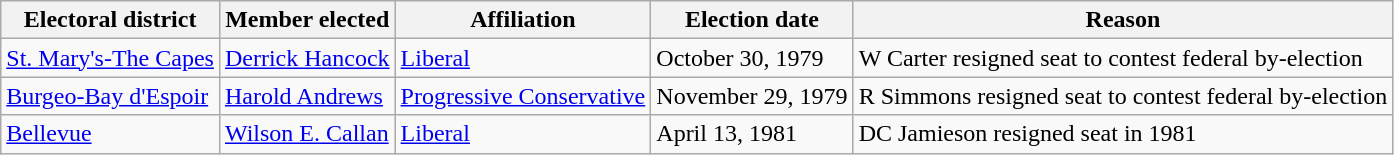<table class="wikitable sortable">
<tr>
<th>Electoral district</th>
<th>Member elected</th>
<th>Affiliation</th>
<th>Election date</th>
<th>Reason</th>
</tr>
<tr>
<td><a href='#'>St. Mary's-The Capes</a></td>
<td><a href='#'>Derrick Hancock</a></td>
<td><a href='#'>Liberal</a></td>
<td>October 30, 1979</td>
<td>W Carter resigned seat to contest federal by-election</td>
</tr>
<tr>
<td><a href='#'>Burgeo-Bay d'Espoir</a></td>
<td><a href='#'>Harold Andrews</a></td>
<td><a href='#'>Progressive Conservative</a></td>
<td>November 29, 1979</td>
<td>R Simmons resigned seat to contest federal by-election</td>
</tr>
<tr>
<td><a href='#'>Bellevue</a></td>
<td><a href='#'>Wilson E. Callan</a></td>
<td><a href='#'>Liberal</a></td>
<td>April 13, 1981</td>
<td>DC Jamieson resigned seat in 1981</td>
</tr>
</table>
